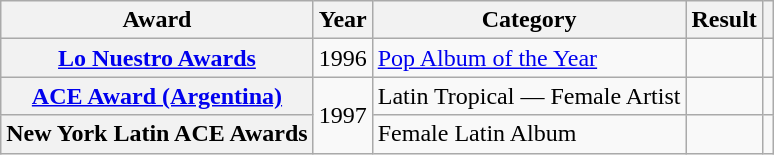<table class="wikitable sortable plainrowheaders">
<tr>
<th scope="col">Award</th>
<th scope="col">Year</th>
<th scope="col">Category</th>
<th scope="col">Result</th>
<th scope="col"></th>
</tr>
<tr>
<th scope="row"><a href='#'>Lo Nuestro Awards</a></th>
<td style="text-align:center;">1996</td>
<td><a href='#'>Pop Album of the Year</a></td>
<td></td>
<td align="center"></td>
</tr>
<tr>
<th scope="row"><a href='#'>ACE Award (Argentina)</a></th>
<td style="text-align:center;" rowspan=2">1997</td>
<td>Latin Tropical — Female Artist</td>
<td></td>
<td align="center"></td>
</tr>
<tr>
<th scope="row">New York Latin ACE Awards</th>
<td>Female Latin Album</td>
<td></td>
<td align="center"></td>
</tr>
</table>
